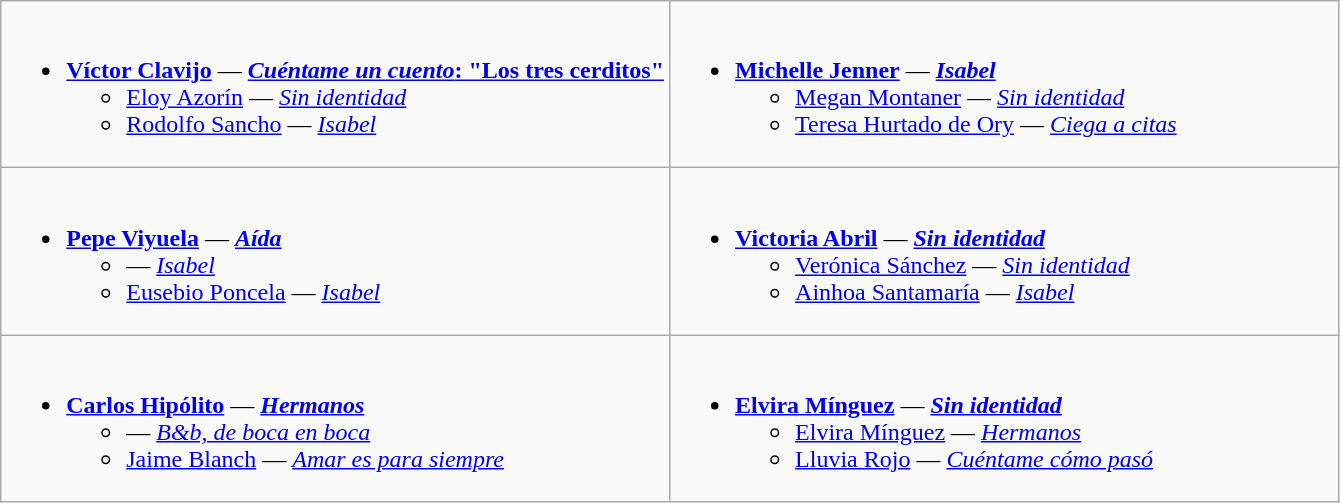<table class=wikitable>
<tr>
<td style="vertical-align:top;" width="50%"><br><ul><li><strong><a href='#'>Víctor Clavijo</a></strong> — <strong><a href='#'><em>Cuéntame un cuento</em>: "Los tres cerditos"</a></strong><ul><li><a href='#'>Eloy Azorín</a> — <em><a href='#'>Sin identidad</a></em></li><li><a href='#'>Rodolfo Sancho</a> — <em><a href='#'>Isabel</a></em></li></ul></li></ul></td>
<td style="vertical-align:top;" width="50%"><br><ul><li><strong><a href='#'>Michelle Jenner</a></strong> — <strong><em><a href='#'>Isabel</a></em></strong><ul><li><a href='#'>Megan Montaner</a> — <em><a href='#'>Sin identidad</a></em></li><li><a href='#'>Teresa Hurtado de Ory</a> — <em><a href='#'>Ciega a citas</a></em></li></ul></li></ul></td>
</tr>
<tr>
<td style="vertical-align:top;" width="50%"><br><ul><li><strong><a href='#'>Pepe Viyuela</a></strong> — <strong><em><a href='#'>Aída</a></em></strong><ul><li> — <em><a href='#'>Isabel</a></em></li><li><a href='#'>Eusebio Poncela</a> — <em><a href='#'>Isabel</a></em></li></ul></li></ul></td>
<td style="vertical-align:top;" width="50%"><br><ul><li><strong><a href='#'>Victoria Abril</a></strong> — <strong><em><a href='#'>Sin identidad</a></em></strong><ul><li><a href='#'>Verónica Sánchez</a> — <em><a href='#'>Sin identidad</a></em></li><li><a href='#'>Ainhoa Santamaría</a> — <em><a href='#'>Isabel</a></em></li></ul></li></ul></td>
</tr>
<tr>
<td style="vertical-align:top;" width="50%"><br><ul><li><strong><a href='#'>Carlos Hipólito</a></strong> — <strong><em><a href='#'>Hermanos</a></em></strong><ul><li> — <em><a href='#'>B&b, de boca en boca</a></em></li><li><a href='#'>Jaime Blanch</a> — <em><a href='#'>Amar es para siempre</a></em></li></ul></li></ul></td>
<td style="vertical-align:top;" width="50%"><br><ul><li><strong><a href='#'>Elvira Mínguez</a></strong> — <strong><em><a href='#'>Sin identidad</a></em></strong><ul><li><a href='#'>Elvira Mínguez</a> — <em><a href='#'>Hermanos</a></em></li><li><a href='#'>Lluvia Rojo</a> — <em><a href='#'>Cuéntame cómo pasó</a></em></li></ul></li></ul></td>
</tr>
</table>
